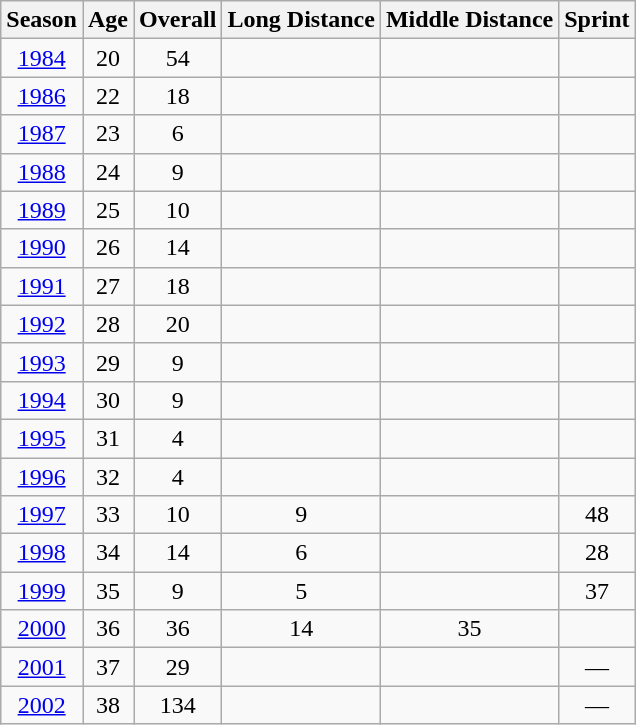<table class="wikitable" style="text-align: center;">
<tr>
<th scope="col">Season</th>
<th scope="col">Age</th>
<th scope="col">Overall</th>
<th scope="col">Long Distance</th>
<th scope="col">Middle Distance</th>
<th scope="col">Sprint</th>
</tr>
<tr>
<td><a href='#'>1984</a></td>
<td>20</td>
<td>54</td>
<td></td>
<td></td>
<td></td>
</tr>
<tr>
<td><a href='#'>1986</a></td>
<td>22</td>
<td>18</td>
<td></td>
<td></td>
<td></td>
</tr>
<tr>
<td><a href='#'>1987</a></td>
<td>23</td>
<td>6</td>
<td></td>
<td></td>
<td></td>
</tr>
<tr>
<td><a href='#'>1988</a></td>
<td>24</td>
<td>9</td>
<td></td>
<td></td>
<td></td>
</tr>
<tr>
<td><a href='#'>1989</a></td>
<td>25</td>
<td>10</td>
<td></td>
<td></td>
<td></td>
</tr>
<tr>
<td><a href='#'>1990</a></td>
<td>26</td>
<td>14</td>
<td></td>
<td></td>
<td></td>
</tr>
<tr>
<td><a href='#'>1991</a></td>
<td>27</td>
<td>18</td>
<td></td>
<td></td>
<td></td>
</tr>
<tr>
<td><a href='#'>1992</a></td>
<td>28</td>
<td>20</td>
<td></td>
<td></td>
<td></td>
</tr>
<tr>
<td><a href='#'>1993</a></td>
<td>29</td>
<td>9</td>
<td></td>
<td></td>
<td></td>
</tr>
<tr>
<td><a href='#'>1994</a></td>
<td>30</td>
<td>9</td>
<td></td>
<td></td>
<td></td>
</tr>
<tr>
<td><a href='#'>1995</a></td>
<td>31</td>
<td>4</td>
<td></td>
<td></td>
<td></td>
</tr>
<tr>
<td><a href='#'>1996</a></td>
<td>32</td>
<td>4</td>
<td></td>
<td></td>
<td></td>
</tr>
<tr>
<td><a href='#'>1997</a></td>
<td>33</td>
<td>10</td>
<td>9</td>
<td></td>
<td>48</td>
</tr>
<tr>
<td><a href='#'>1998</a></td>
<td>34</td>
<td>14</td>
<td>6</td>
<td></td>
<td>28</td>
</tr>
<tr>
<td><a href='#'>1999</a></td>
<td>35</td>
<td>9</td>
<td>5</td>
<td></td>
<td>37</td>
</tr>
<tr>
<td><a href='#'>2000</a></td>
<td>36</td>
<td>36</td>
<td>14</td>
<td>35</td>
<td></td>
</tr>
<tr>
<td><a href='#'>2001</a></td>
<td>37</td>
<td>29</td>
<td></td>
<td></td>
<td>—</td>
</tr>
<tr>
<td><a href='#'>2002</a></td>
<td>38</td>
<td>134</td>
<td></td>
<td></td>
<td>—</td>
</tr>
</table>
